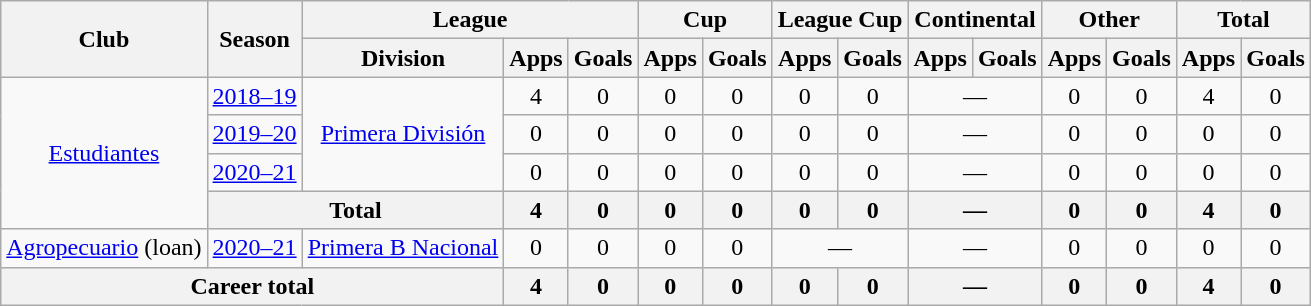<table class="wikitable" style="text-align:center">
<tr>
<th rowspan="2">Club</th>
<th rowspan="2">Season</th>
<th colspan="3">League</th>
<th colspan="2">Cup</th>
<th colspan="2">League Cup</th>
<th colspan="2">Continental</th>
<th colspan="2">Other</th>
<th colspan="2">Total</th>
</tr>
<tr>
<th>Division</th>
<th>Apps</th>
<th>Goals</th>
<th>Apps</th>
<th>Goals</th>
<th>Apps</th>
<th>Goals</th>
<th>Apps</th>
<th>Goals</th>
<th>Apps</th>
<th>Goals</th>
<th>Apps</th>
<th>Goals</th>
</tr>
<tr>
<td rowspan="4"><a href='#'>Estudiantes</a></td>
<td><a href='#'>2018–19</a></td>
<td rowspan="3"><a href='#'>Primera División</a></td>
<td>4</td>
<td>0</td>
<td>0</td>
<td>0</td>
<td>0</td>
<td>0</td>
<td colspan="2">—</td>
<td>0</td>
<td>0</td>
<td>4</td>
<td>0</td>
</tr>
<tr>
<td><a href='#'>2019–20</a></td>
<td>0</td>
<td>0</td>
<td>0</td>
<td>0</td>
<td>0</td>
<td>0</td>
<td colspan="2">—</td>
<td>0</td>
<td>0</td>
<td>0</td>
<td>0</td>
</tr>
<tr>
<td><a href='#'>2020–21</a></td>
<td>0</td>
<td>0</td>
<td>0</td>
<td>0</td>
<td>0</td>
<td>0</td>
<td colspan="2">—</td>
<td>0</td>
<td>0</td>
<td>0</td>
<td>0</td>
</tr>
<tr>
<th colspan="2">Total</th>
<th>4</th>
<th>0</th>
<th>0</th>
<th>0</th>
<th>0</th>
<th>0</th>
<th colspan="2">—</th>
<th>0</th>
<th>0</th>
<th>4</th>
<th>0</th>
</tr>
<tr>
<td rowspan="1"><a href='#'>Agropecuario</a> (loan)</td>
<td><a href='#'>2020–21</a></td>
<td rowspan="1"><a href='#'>Primera B Nacional</a></td>
<td>0</td>
<td>0</td>
<td>0</td>
<td>0</td>
<td colspan="2">—</td>
<td colspan="2">—</td>
<td>0</td>
<td>0</td>
<td>0</td>
<td>0</td>
</tr>
<tr>
<th colspan="3">Career total</th>
<th>4</th>
<th>0</th>
<th>0</th>
<th>0</th>
<th>0</th>
<th>0</th>
<th colspan="2">—</th>
<th>0</th>
<th>0</th>
<th>4</th>
<th>0</th>
</tr>
</table>
